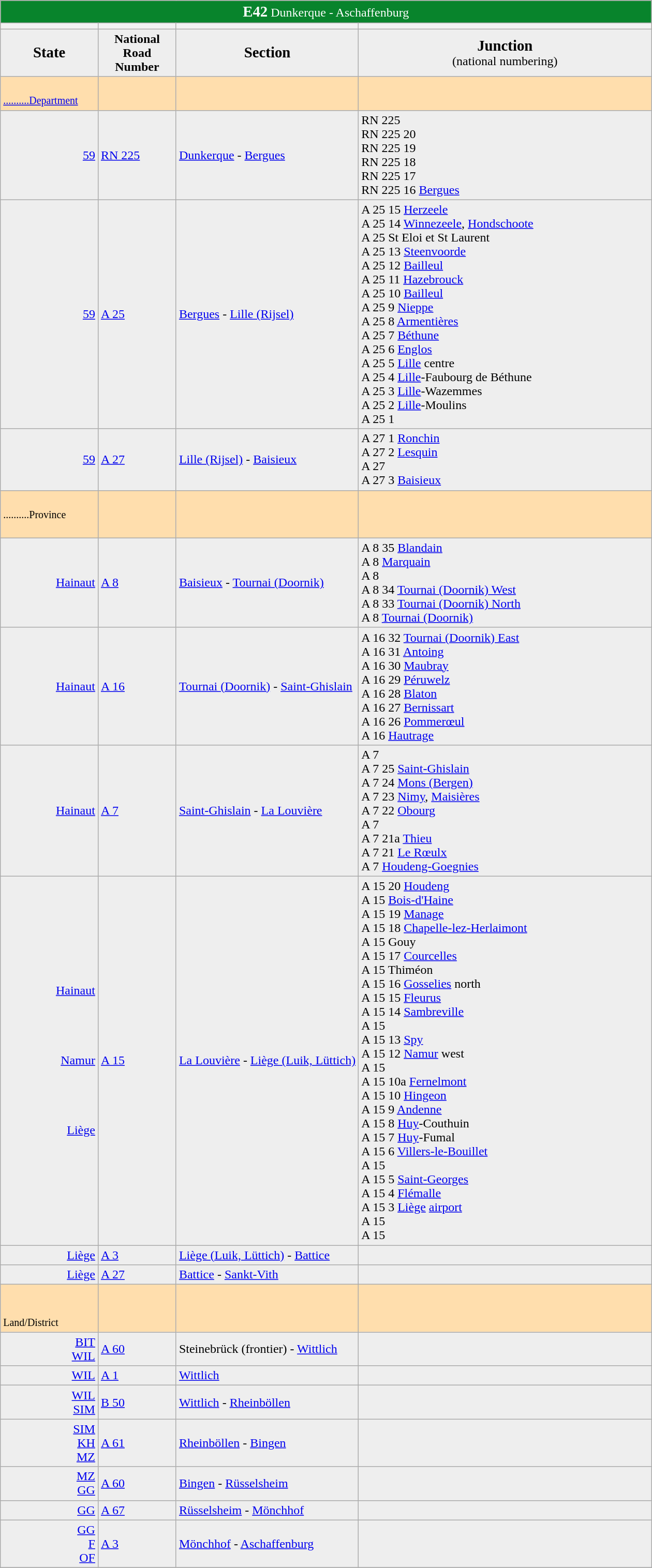<table class="wikitable">
<tr align="center" bgcolor="08842C" style="color: white;font-size:100%;">
<td colspan="6"><big><strong>E42</strong></big>  Dunkerque - Aschaffenburg</td>
</tr>
<tr bgcolor="#FFDEAD">
<th width="15%"></th>
<th width="12%"></th>
<th width="28%"></th>
<th width="45%"></th>
</tr>
<tr bgcolor="#EEEEEE">
<td align="center"><big><strong>State</strong></big></td>
<td align="center"><strong>National <br>Road<br> Number</strong></td>
<td align="center"><big><strong>Section</strong></big></td>
<td align="center"><big><strong>Junction</strong></big> <br>(national numbering)</td>
</tr>
<tr bgcolor="#FFDEAD">
<td>  <br><small><a href='#'>..........Department</a><br></small></td>
<td></td>
<td></td>
<td></td>
</tr>
<tr bgcolor="#EEEEEE">
<td align="right"><a href='#'>59</a></td>
<td> <a href='#'>RN 225</a></td>
<td><a href='#'>Dunkerque</a> - <a href='#'>Bergues</a></td>
<td>RN 225    <br>RN 225  20<br>RN 225  19<br>RN 225  18<br>RN 225  17<br>RN 225  16 <a href='#'>Bergues</a></td>
</tr>
<tr bgcolor="#EEEEEE">
<td align="right"><a href='#'>59</a></td>
<td> <a href='#'>A 25</a></td>
<td><a href='#'>Bergues</a> - <a href='#'>Lille (Rijsel)</a></td>
<td>A 25   15 <a href='#'>Herzeele</a><br>A 25  14 <a href='#'>Winnezeele</a>, <a href='#'>Hondschoote</a><br>A 25   St Eloi et St Laurent<br>A 25  13 <a href='#'>Steenvoorde</a><br>A 25  12 <a href='#'>Bailleul</a><br>A 25  11  <a href='#'>Hazebrouck</a><br>A 25  10 <a href='#'>Bailleul</a><br>A 25  9 <a href='#'>Nieppe</a><br>A 25  8 <a href='#'>Armentières</a><br>A 25  7 <a href='#'>Béthune</a><br>A 25  6 <a href='#'>Englos</a><br>A 25  5 <a href='#'>Lille</a> centre<br>A 25  4 <a href='#'>Lille</a>-Faubourg de Béthune<br>A 25  3 <a href='#'>Lille</a>-Wazemmes<br>A 25  2 <a href='#'>Lille</a>-Moulins <br>A 25  1 </td>
</tr>
<tr bgcolor="#EEEEEE">
<td align="right"><a href='#'>59</a></td>
<td> <a href='#'>A 27</a></td>
<td><a href='#'>Lille (Rijsel)</a> - <a href='#'>Baisieux</a></td>
<td>A 27  1 <a href='#'>Ronchin</a><br>A 27  2 <a href='#'>Lesquin</a><br>A 27   <br>A 27  3  <a href='#'>Baisieux</a></td>
</tr>
<tr bgcolor="#FFDEAD">
<td>   <br><small>..........Province<br><br></small></td>
<td></td>
<td></td>
<td></td>
</tr>
<tr bgcolor="#EEEEEE">
<td align="right"><a href='#'>Hainaut</a></td>
<td> <a href='#'>A 8</a></td>
<td><a href='#'>Baisieux</a> - <a href='#'>Tournai (Doornik)</a></td>
<td>A 8  35 <a href='#'>Blandain</a><br>A 8   <a href='#'>Marquain</a>  <br>A 8  <br>A 8  34 <a href='#'>Tournai (Doornik) West</a><br>A 8  33  <a href='#'>Tournai (Doornik) North</a><br>A 8   <a href='#'>Tournai (Doornik)</a> </td>
</tr>
<tr bgcolor="#EEEEEE">
<td align="right"><a href='#'>Hainaut</a></td>
<td> <a href='#'>A 16</a></td>
<td><a href='#'>Tournai (Doornik)</a> - <a href='#'>Saint-Ghislain</a></td>
<td>A 16  32  <a href='#'>Tournai (Doornik) East</a><br>A 16  31  <a href='#'>Antoing</a><br>A 16  30  <a href='#'>Maubray</a><br>A 16  29  <a href='#'>Péruwelz</a><br>A 16  28  <a href='#'>Blaton</a><br>A 16  27  <a href='#'>Bernissart</a><br>A 16  26  <a href='#'>Pommerœul</a> <br>A 16  <a href='#'>Hautrage</a> </td>
</tr>
<tr bgcolor="#EEEEEE">
<td align="right"><a href='#'>Hainaut</a></td>
<td> <a href='#'>A 7</a></td>
<td><a href='#'>Saint-Ghislain</a> - <a href='#'>La Louvière</a></td>
<td>A 7    <br>A 7  25  <a href='#'>Saint-Ghislain</a> <br>A 7  24  <a href='#'>Mons (Bergen)</a><br>A 7  23  <a href='#'>Nimy</a>, <a href='#'>Maisières</a><br>A 7  22  <a href='#'>Obourg</a><br>A 7  <br>A 7  21a  <a href='#'>Thieu</a><br>A 7  21  <a href='#'>Le Rœulx</a><br>A 7   <a href='#'>Houdeng-Goegnies</a> </td>
</tr>
<tr bgcolor="#EEEEEE">
<td align="right"><a href='#'>Hainaut</a><br><br><br><br><br><a href='#'>Namur</a><br><br><br><br><br><a href='#'>Liège</a></td>
<td> <a href='#'>A 15</a></td>
<td><a href='#'>La Louvière</a> - <a href='#'>Liège (Luik, Lüttich)</a></td>
<td>A 15  20  <a href='#'>Houdeng</a><br>A 15   <a href='#'>Bois-d'Haine</a><br>A 15  19  <a href='#'>Manage</a><br>A 15  18  <a href='#'>Chapelle-lez-Herlaimont</a><br>A 15  Gouy  <br>A 15  17  <a href='#'>Courcelles</a><br>A 15  Thiméon <br>A 15  16  <a href='#'>Gosselies</a> north<br>A 15  15  <a href='#'>Fleurus</a><br>A 15  14  <a href='#'>Sambreville</a><br>A 15  <br>A 15  13  <a href='#'>Spy</a><br>A 15  12  <a href='#'>Namur</a> west<br>A 15  <br>A 15  10a  <a href='#'>Fernelmont</a> <br>A 15  10  <a href='#'>Hingeon</a> <br>A 15  9  <a href='#'>Andenne</a> <br>A 15  8  <a href='#'>Huy</a>-Couthuin <br>A 15  7  <a href='#'>Huy</a>-Fumal <br>A 15  6  <a href='#'>Villers-le-Bouillet</a> <br>A 15  <br>A 15  5 <a href='#'>Saint-Georges</a><br>A 15  4 <a href='#'>Flémalle</a> <br>A 15  3 <a href='#'>Liège</a> <a href='#'>airport</a><br>A 15 <br>A 15  </td>
</tr>
<tr bgcolor="#EEEEEE">
<td align="right"><a href='#'>Liège</a></td>
<td> <a href='#'>A 3</a></td>
<td><a href='#'>Liège (Luik, Lüttich)</a> - <a href='#'>Battice</a></td>
<td></td>
</tr>
<tr bgcolor="#EEEEEE">
<td align="right"><a href='#'>Liège</a></td>
<td> <a href='#'>A 27</a></td>
<td><a href='#'>Battice</a> - <a href='#'>Sankt-Vith</a></td>
<td></td>
</tr>
<tr bgcolor="#FFDEAD">
<td>  <br><br><small>Land/District <br></small></td>
<td></td>
<td></td>
<td></td>
</tr>
<tr bgcolor="#EEEEEE">
<td align="right"><a href='#'>BIT</a><br><a href='#'>WIL</a></td>
<td> <a href='#'>A 60</a></td>
<td>Steinebrück (frontier)  - <a href='#'>Wittlich</a></td>
<td></td>
</tr>
<tr bgcolor="#EEEEEE">
<td align="right"><a href='#'>WIL</a></td>
<td> <a href='#'>A 1</a></td>
<td><a href='#'>Wittlich</a></td>
<td></td>
</tr>
<tr bgcolor="#EEEEEE">
<td align="right"><a href='#'>WIL</a><br><a href='#'>SIM</a></td>
<td> <a href='#'>B 50</a></td>
<td><a href='#'>Wittlich</a> - <a href='#'>Rheinböllen</a></td>
<td></td>
</tr>
<tr bgcolor="#EEEEEE">
<td align="right"><a href='#'>SIM</a><br><a href='#'>KH</a><br><a href='#'>MZ</a></td>
<td> <a href='#'>A 61</a></td>
<td><a href='#'>Rheinböllen</a> - <a href='#'>Bingen</a></td>
<td></td>
</tr>
<tr bgcolor="#EEEEEE">
<td align="right"><a href='#'>MZ</a><br><a href='#'>GG</a></td>
<td> <a href='#'>A 60</a></td>
<td><a href='#'>Bingen</a> - <a href='#'>Rüsselsheim</a></td>
<td></td>
</tr>
<tr bgcolor="#EEEEEE">
<td align="right"><a href='#'>GG</a></td>
<td> <a href='#'>A 67</a></td>
<td><a href='#'>Rüsselsheim</a> - <a href='#'>Mönchhof</a></td>
<td></td>
</tr>
<tr bgcolor="#EEEEEE">
<td align="right"><a href='#'>GG</a><br><a href='#'>F</a><br><a href='#'>OF</a></td>
<td> <a href='#'>A 3</a></td>
<td><a href='#'>Mönchhof</a> - <a href='#'>Aschaffenburg</a></td>
<td></td>
</tr>
<tr bgcolor="#FFDEAD">
</tr>
<tr>
</tr>
</table>
